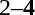<table style="text-align:center">
<tr>
<th width=223></th>
<th width=100></th>
<th width=223></th>
</tr>
<tr>
<td align=right></td>
<td>2–<strong>4</strong></td>
<td align=left><strong></strong></td>
</tr>
</table>
